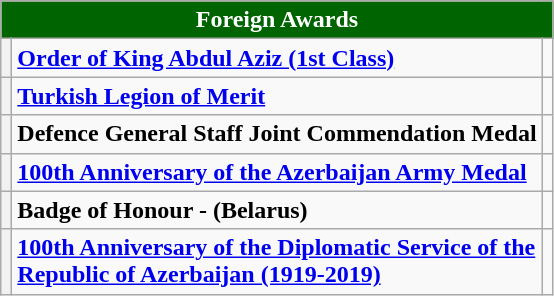<table class="wikitable">
<tr>
<th colspan="3" style="background:#006400; color:#FFFFFF; text-align:center"><strong>Foreign Awards</strong></th>
</tr>
<tr>
<th></th>
<td><strong><a href='#'>Order of King Abdul Aziz (1st Class)</a></strong></td>
<td></td>
</tr>
<tr>
<th><strong></strong></th>
<td><a href='#'><strong>Turkish Legion of Merit</strong></a><strong></strong></td>
<td></td>
</tr>
<tr>
<th></th>
<td><strong>Defence General Staff Joint Commendation Medal</strong></td>
<td></td>
</tr>
<tr>
<th><strong></strong></th>
<td><strong><a href='#'>100th Anniversary of the Azerbaijan Army Medal</a></strong></td>
<td></td>
</tr>
<tr>
<th></th>
<td><strong>Badge of Honour - (Belarus)</strong></td>
<td></td>
</tr>
<tr>
<th><strong></strong></th>
<td><strong><a href='#'>100th Anniversary of the Diplomatic Service of the</a></strong><br><strong><a href='#'>Republic of Azerbaijan (1919-2019)</a></strong></td>
<td></td>
</tr>
</table>
